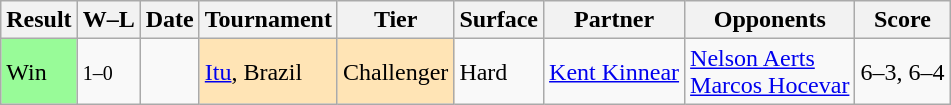<table class="sortable wikitable">
<tr>
<th>Result</th>
<th class="unsortable">W–L</th>
<th>Date</th>
<th>Tournament</th>
<th>Tier</th>
<th>Surface</th>
<th>Partner</th>
<th>Opponents</th>
<th class="unsortable">Score</th>
</tr>
<tr>
<td style="background:#98fb98;">Win</td>
<td><small>1–0</small></td>
<td></td>
<td style="background:moccasin;"><a href='#'>Itu</a>, Brazil</td>
<td style="background:moccasin;">Challenger</td>
<td>Hard</td>
<td> <a href='#'>Kent Kinnear</a></td>
<td> <a href='#'>Nelson Aerts</a> <br>  <a href='#'>Marcos Hocevar</a></td>
<td>6–3, 6–4</td>
</tr>
</table>
